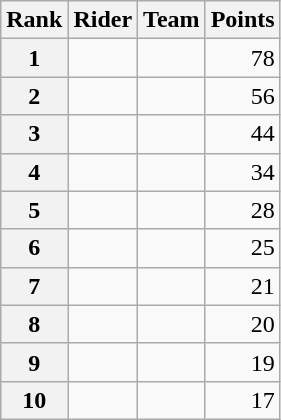<table class="wikitable">
<tr>
<th scope="col">Rank</th>
<th scope="col">Rider</th>
<th scope="col">Team</th>
<th scope="col">Points</th>
</tr>
<tr>
<th scope="row">1</th>
<td></td>
<td></td>
<td align="right">78</td>
</tr>
<tr>
<th scope="row">2</th>
<td></td>
<td></td>
<td align="right">56</td>
</tr>
<tr>
<th scope="row">3</th>
<td></td>
<td></td>
<td align="right">44</td>
</tr>
<tr>
<th scope="row">4</th>
<td></td>
<td></td>
<td align="right">34</td>
</tr>
<tr>
<th scope="row">5</th>
<td></td>
<td></td>
<td align="right">28</td>
</tr>
<tr>
<th scope="row">6</th>
<td></td>
<td></td>
<td align="right">25</td>
</tr>
<tr>
<th scope="row">7</th>
<td></td>
<td></td>
<td align="right">21</td>
</tr>
<tr>
<th scope="row">8</th>
<td></td>
<td></td>
<td align="right">20</td>
</tr>
<tr>
<th scope="row">9</th>
<td></td>
<td></td>
<td align="right">19</td>
</tr>
<tr>
<th scope="row">10</th>
<td></td>
<td></td>
<td align="right">17</td>
</tr>
</table>
